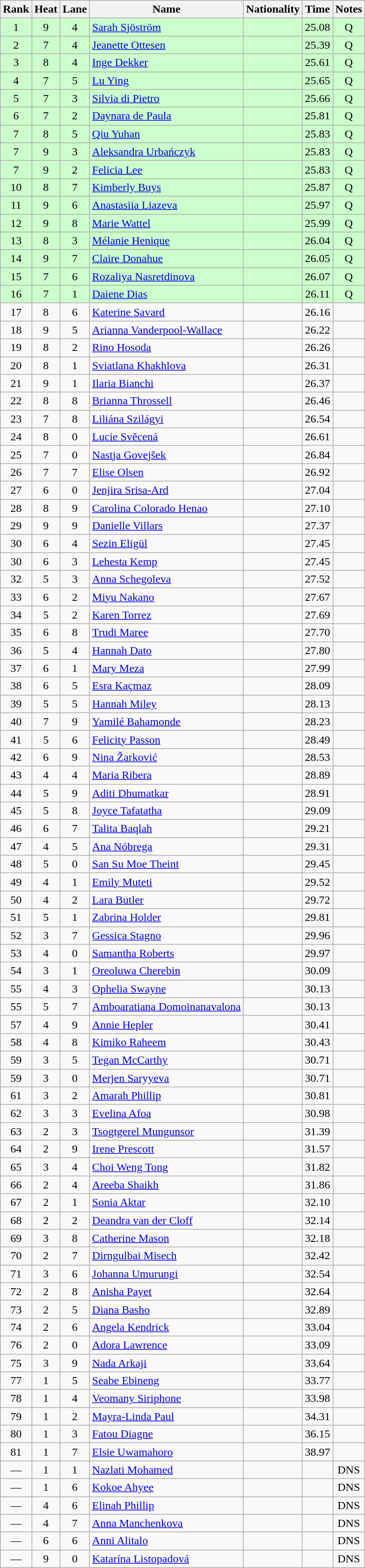<table class="wikitable sortable" style="text-align:center">
<tr>
<th>Rank</th>
<th>Heat</th>
<th>Lane</th>
<th>Name</th>
<th>Nationality</th>
<th>Time</th>
<th>Notes</th>
</tr>
<tr bgcolor=ccffcc>
<td>1</td>
<td>9</td>
<td>4</td>
<td align=left><a href='#'>Sarah Sjöström</a></td>
<td align=left></td>
<td>25.08</td>
<td>Q</td>
</tr>
<tr bgcolor=ccffcc>
<td>2</td>
<td>7</td>
<td>4</td>
<td align=left><a href='#'>Jeanette Ottesen</a></td>
<td align=left></td>
<td>25.39</td>
<td>Q</td>
</tr>
<tr bgcolor=ccffcc>
<td>3</td>
<td>8</td>
<td>4</td>
<td align=left><a href='#'>Inge Dekker</a></td>
<td align=left></td>
<td>25.61</td>
<td>Q</td>
</tr>
<tr bgcolor=ccffcc>
<td>4</td>
<td>7</td>
<td>5</td>
<td align=left><a href='#'>Lu Ying</a></td>
<td align=left></td>
<td>25.65</td>
<td>Q</td>
</tr>
<tr bgcolor=ccffcc>
<td>5</td>
<td>7</td>
<td>3</td>
<td align=left><a href='#'>Silvia di Pietro</a></td>
<td align=left></td>
<td>25.66</td>
<td>Q</td>
</tr>
<tr bgcolor=ccffcc>
<td>6</td>
<td>7</td>
<td>2</td>
<td align=left><a href='#'>Daynara de Paula</a></td>
<td align=left></td>
<td>25.81</td>
<td>Q</td>
</tr>
<tr bgcolor=ccffcc>
<td>7</td>
<td>8</td>
<td>5</td>
<td align=left><a href='#'>Qiu Yuhan</a></td>
<td align=left></td>
<td>25.83</td>
<td>Q</td>
</tr>
<tr bgcolor=ccffcc>
<td>7</td>
<td>9</td>
<td>3</td>
<td align=left><a href='#'>Aleksandra Urbańczyk</a></td>
<td align=left></td>
<td>25.83</td>
<td>Q</td>
</tr>
<tr bgcolor=ccffcc>
<td>7</td>
<td>9</td>
<td>2</td>
<td align=left><a href='#'>Felicia Lee</a></td>
<td align=left></td>
<td>25.83</td>
<td>Q</td>
</tr>
<tr bgcolor=ccffcc>
<td>10</td>
<td>8</td>
<td>7</td>
<td align=left><a href='#'>Kimberly Buys</a></td>
<td align=left></td>
<td>25.87</td>
<td>Q</td>
</tr>
<tr bgcolor=ccffcc>
<td>11</td>
<td>9</td>
<td>6</td>
<td align=left><a href='#'>Anastasiia Liazeva</a></td>
<td align=left></td>
<td>25.97</td>
<td>Q</td>
</tr>
<tr bgcolor=ccffcc>
<td>12</td>
<td>9</td>
<td>8</td>
<td align=left><a href='#'>Marie Wattel</a></td>
<td align=left></td>
<td>25.99</td>
<td>Q</td>
</tr>
<tr bgcolor=ccffcc>
<td>13</td>
<td>8</td>
<td>3</td>
<td align=left><a href='#'>Mélanie Henique</a></td>
<td align=left></td>
<td>26.04</td>
<td>Q</td>
</tr>
<tr bgcolor=ccffcc>
<td>14</td>
<td>9</td>
<td>7</td>
<td align=left><a href='#'>Claire Donahue</a></td>
<td align=left></td>
<td>26.05</td>
<td>Q</td>
</tr>
<tr bgcolor=ccffcc>
<td>15</td>
<td>7</td>
<td>6</td>
<td align=left><a href='#'>Rozaliya Nasretdinova</a></td>
<td align=left></td>
<td>26.07</td>
<td>Q</td>
</tr>
<tr bgcolor=ccffcc>
<td>16</td>
<td>7</td>
<td>1</td>
<td align=left><a href='#'>Daiene Dias</a></td>
<td align=left></td>
<td>26.11</td>
<td>Q</td>
</tr>
<tr>
<td>17</td>
<td>8</td>
<td>6</td>
<td align=left><a href='#'>Katerine Savard</a></td>
<td align=left></td>
<td>26.16</td>
<td></td>
</tr>
<tr>
<td>18</td>
<td>9</td>
<td>5</td>
<td align=left><a href='#'>Arianna Vanderpool-Wallace</a></td>
<td align=left></td>
<td>26.22</td>
<td></td>
</tr>
<tr>
<td>19</td>
<td>8</td>
<td>2</td>
<td align=left><a href='#'>Rino Hosoda</a></td>
<td align=left></td>
<td>26.26</td>
<td></td>
</tr>
<tr>
<td>20</td>
<td>8</td>
<td>1</td>
<td align=left><a href='#'>Sviatlana Khakhlova</a></td>
<td align=left></td>
<td>26.31</td>
<td></td>
</tr>
<tr>
<td>21</td>
<td>9</td>
<td>1</td>
<td align=left><a href='#'>Ilaria Bianchi</a></td>
<td align=left></td>
<td>26.37</td>
<td></td>
</tr>
<tr>
<td>22</td>
<td>8</td>
<td>8</td>
<td align=left><a href='#'>Brianna Throssell</a></td>
<td align=left></td>
<td>26.46</td>
<td></td>
</tr>
<tr>
<td>23</td>
<td>7</td>
<td>8</td>
<td align=left><a href='#'>Liliána Szilágyi</a></td>
<td align=left></td>
<td>26.54</td>
<td></td>
</tr>
<tr>
<td>24</td>
<td>8</td>
<td>0</td>
<td align=left><a href='#'>Lucie Svěcená</a></td>
<td align=left></td>
<td>26.61</td>
<td></td>
</tr>
<tr>
<td>25</td>
<td>7</td>
<td>0</td>
<td align=left><a href='#'>Nastja Govejšek</a></td>
<td align=left></td>
<td>26.84</td>
<td></td>
</tr>
<tr>
<td>26</td>
<td>7</td>
<td>7</td>
<td align=left><a href='#'>Elise Olsen</a></td>
<td align=left></td>
<td>26.92</td>
<td></td>
</tr>
<tr>
<td>27</td>
<td>6</td>
<td>0</td>
<td align=left><a href='#'>Jenjira Srisa-Ard</a></td>
<td align=left></td>
<td>27.04</td>
<td></td>
</tr>
<tr>
<td>28</td>
<td>8</td>
<td>9</td>
<td align=left><a href='#'>Carolina Colorado Henao</a></td>
<td align=left></td>
<td>27.10</td>
<td></td>
</tr>
<tr>
<td>29</td>
<td>9</td>
<td>9</td>
<td align=left><a href='#'>Danielle Villars</a></td>
<td align=left></td>
<td>27.37</td>
<td></td>
</tr>
<tr>
<td>30</td>
<td>6</td>
<td>4</td>
<td align=left><a href='#'>Sezin Eligül</a></td>
<td align=left></td>
<td>27.45</td>
<td></td>
</tr>
<tr>
<td>30</td>
<td>6</td>
<td>3</td>
<td align=left><a href='#'>Lehesta Kemp</a></td>
<td align=left></td>
<td>27.45</td>
<td></td>
</tr>
<tr>
<td>32</td>
<td>5</td>
<td>3</td>
<td align=left><a href='#'>Anna Schegoleva</a></td>
<td align=left></td>
<td>27.52</td>
<td></td>
</tr>
<tr>
<td>33</td>
<td>6</td>
<td>2</td>
<td align=left><a href='#'>Miyu Nakano</a></td>
<td align=left></td>
<td>27.67</td>
<td></td>
</tr>
<tr>
<td>34</td>
<td>5</td>
<td>2</td>
<td align=left><a href='#'>Karen Torrez</a></td>
<td align=left></td>
<td>27.69</td>
<td></td>
</tr>
<tr>
<td>35</td>
<td>6</td>
<td>8</td>
<td align=left><a href='#'>Trudi Maree</a></td>
<td align=left></td>
<td>27.70</td>
<td></td>
</tr>
<tr>
<td>36</td>
<td>5</td>
<td>4</td>
<td align=left><a href='#'>Hannah Dato</a></td>
<td align=left></td>
<td>27.80</td>
<td></td>
</tr>
<tr>
<td>37</td>
<td>6</td>
<td>1</td>
<td align=left><a href='#'>Mary Meza</a></td>
<td align=left></td>
<td>27.99</td>
<td></td>
</tr>
<tr>
<td>38</td>
<td>6</td>
<td>5</td>
<td align=left><a href='#'>Esra Kaçmaz</a></td>
<td align=left></td>
<td>28.09</td>
<td></td>
</tr>
<tr>
<td>39</td>
<td>5</td>
<td>5</td>
<td align=left><a href='#'>Hannah Miley</a></td>
<td align=left></td>
<td>28.13</td>
<td></td>
</tr>
<tr>
<td>40</td>
<td>7</td>
<td>9</td>
<td align=left><a href='#'>Yamilé Bahamonde</a></td>
<td align=left></td>
<td>28.23</td>
<td></td>
</tr>
<tr>
<td>41</td>
<td>5</td>
<td>6</td>
<td align=left><a href='#'>Felicity Passon</a></td>
<td align=left></td>
<td>28.49</td>
<td></td>
</tr>
<tr>
<td>42</td>
<td>6</td>
<td>9</td>
<td align=left><a href='#'>Nina Žarković</a></td>
<td align=left></td>
<td>28.53</td>
<td></td>
</tr>
<tr>
<td>43</td>
<td>4</td>
<td>4</td>
<td align=left><a href='#'>Maria Ribera</a></td>
<td align=left></td>
<td>28.89</td>
<td></td>
</tr>
<tr>
<td>44</td>
<td>5</td>
<td>9</td>
<td align=left><a href='#'>Aditi Dhumatkar</a></td>
<td align=left></td>
<td>28.91</td>
<td></td>
</tr>
<tr>
<td>45</td>
<td>5</td>
<td>8</td>
<td align=left><a href='#'>Joyce Tafatatha</a></td>
<td align=left></td>
<td>29.09</td>
<td></td>
</tr>
<tr>
<td>46</td>
<td>6</td>
<td>7</td>
<td align=left><a href='#'>Talita Baqlah</a></td>
<td align=left></td>
<td>29.21</td>
<td></td>
</tr>
<tr>
<td>47</td>
<td>4</td>
<td>5</td>
<td align=left><a href='#'>Ana Nóbrega</a></td>
<td align=left></td>
<td>29.31</td>
<td></td>
</tr>
<tr>
<td>48</td>
<td>5</td>
<td>0</td>
<td align=left><a href='#'>San Su Moe Theint</a></td>
<td align=left></td>
<td>29.45</td>
<td></td>
</tr>
<tr>
<td>49</td>
<td>4</td>
<td>1</td>
<td align=left><a href='#'>Emily Muteti</a></td>
<td align=left></td>
<td>29.52</td>
<td></td>
</tr>
<tr>
<td>50</td>
<td>4</td>
<td>2</td>
<td align=left><a href='#'>Lara Butler</a></td>
<td align=left></td>
<td>29.72</td>
<td></td>
</tr>
<tr>
<td>51</td>
<td>5</td>
<td>1</td>
<td align=left><a href='#'>Zabrina Holder</a></td>
<td align=left></td>
<td>29.81</td>
<td></td>
</tr>
<tr>
<td>52</td>
<td>3</td>
<td>7</td>
<td align=left><a href='#'>Gessica Stagno</a></td>
<td align=left></td>
<td>29.96</td>
<td></td>
</tr>
<tr>
<td>53</td>
<td>4</td>
<td>0</td>
<td align=left><a href='#'>Samantha Roberts</a></td>
<td align=left></td>
<td>29.97</td>
<td></td>
</tr>
<tr>
<td>54</td>
<td>3</td>
<td>1</td>
<td align=left><a href='#'>Oreoluwa Cherebin</a></td>
<td align=left></td>
<td>30.09</td>
<td></td>
</tr>
<tr>
<td>55</td>
<td>4</td>
<td>3</td>
<td align=left><a href='#'>Ophelia Swayne</a></td>
<td align=left></td>
<td>30.13</td>
<td></td>
</tr>
<tr>
<td>55</td>
<td>5</td>
<td>7</td>
<td align=left><a href='#'>Amboaratiana Domoinanavalona</a></td>
<td align=left></td>
<td>30.13</td>
<td></td>
</tr>
<tr>
<td>57</td>
<td>4</td>
<td>9</td>
<td align=left><a href='#'>Annie Hepler</a></td>
<td align=left></td>
<td>30.41</td>
<td></td>
</tr>
<tr>
<td>58</td>
<td>4</td>
<td>8</td>
<td align=left><a href='#'>Kimiko Raheem</a></td>
<td align=left></td>
<td>30.43</td>
<td></td>
</tr>
<tr>
<td>59</td>
<td>3</td>
<td>5</td>
<td align=left><a href='#'>Tegan McCarthy</a></td>
<td align=left></td>
<td>30.71</td>
<td></td>
</tr>
<tr>
<td>59</td>
<td>3</td>
<td>0</td>
<td align=left><a href='#'>Merjen Saryyeva</a></td>
<td align=left></td>
<td>30.71</td>
<td></td>
</tr>
<tr>
<td>61</td>
<td>3</td>
<td>2</td>
<td align=left><a href='#'>Amarah Phillip</a></td>
<td align=left></td>
<td>30.81</td>
<td></td>
</tr>
<tr>
<td>62</td>
<td>3</td>
<td>3</td>
<td align=left><a href='#'>Evelina Afoa</a></td>
<td align=left></td>
<td>30.98</td>
<td></td>
</tr>
<tr>
<td>63</td>
<td>2</td>
<td>3</td>
<td align=left><a href='#'>Tsogtgerel Mungunsor</a></td>
<td align=left></td>
<td>31.39</td>
<td></td>
</tr>
<tr>
<td>64</td>
<td>2</td>
<td>9</td>
<td align=left><a href='#'>Irene Prescott</a></td>
<td align=left></td>
<td>31.57</td>
<td></td>
</tr>
<tr>
<td>65</td>
<td>3</td>
<td>4</td>
<td align=left><a href='#'>Choi Weng Tong</a></td>
<td align=left></td>
<td>31.82</td>
<td></td>
</tr>
<tr>
<td>66</td>
<td>2</td>
<td>4</td>
<td align=left><a href='#'>Areeba Shaikh</a></td>
<td align=left></td>
<td>31.86</td>
<td></td>
</tr>
<tr>
<td>67</td>
<td>2</td>
<td>1</td>
<td align=left><a href='#'>Sonia Aktar</a></td>
<td align=left></td>
<td>32.10</td>
<td></td>
</tr>
<tr>
<td>68</td>
<td>2</td>
<td>2</td>
<td align=left><a href='#'>Deandra van der Cloff</a></td>
<td align=left></td>
<td>32.14</td>
<td></td>
</tr>
<tr>
<td>69</td>
<td>3</td>
<td>8</td>
<td align=left><a href='#'>Catherine Mason</a></td>
<td align=left></td>
<td>32.18</td>
<td></td>
</tr>
<tr>
<td>70</td>
<td>2</td>
<td>7</td>
<td align=left><a href='#'>Dirngulbai Misech</a></td>
<td align=left></td>
<td>32.42</td>
<td></td>
</tr>
<tr>
<td>71</td>
<td>3</td>
<td>6</td>
<td align=left><a href='#'>Johanna Umurungi</a></td>
<td align=left></td>
<td>32.54</td>
<td></td>
</tr>
<tr>
<td>72</td>
<td>2</td>
<td>8</td>
<td align=left><a href='#'>Anisha Payet</a></td>
<td align=left></td>
<td>32.64</td>
<td></td>
</tr>
<tr>
<td>73</td>
<td>2</td>
<td>5</td>
<td align=left><a href='#'>Diana Basho</a></td>
<td align=left></td>
<td>32.89</td>
<td></td>
</tr>
<tr>
<td>74</td>
<td>2</td>
<td>6</td>
<td align=left><a href='#'>Angela Kendrick</a></td>
<td align=left></td>
<td>33.04</td>
<td></td>
</tr>
<tr>
<td>76</td>
<td>2</td>
<td>0</td>
<td align=left><a href='#'>Adora Lawrence</a></td>
<td align=left></td>
<td>33.09</td>
<td></td>
</tr>
<tr>
<td>75</td>
<td>3</td>
<td>9</td>
<td align=left><a href='#'>Nada Arkaji</a></td>
<td align=left></td>
<td>33.64</td>
<td></td>
</tr>
<tr>
<td>77</td>
<td>1</td>
<td>5</td>
<td align=left><a href='#'>Seabe Ebineng</a></td>
<td align=left></td>
<td>33.77</td>
<td></td>
</tr>
<tr>
<td>78</td>
<td>1</td>
<td>4</td>
<td align=left><a href='#'>Veomany Siriphone</a></td>
<td align=left></td>
<td>33.98</td>
<td></td>
</tr>
<tr>
<td>79</td>
<td>1</td>
<td>2</td>
<td align=left><a href='#'>Mayra-Linda Paul</a></td>
<td align=left></td>
<td>34.31</td>
<td></td>
</tr>
<tr>
<td>80</td>
<td>1</td>
<td>3</td>
<td align=left><a href='#'>Fatou Diagne</a></td>
<td align=left></td>
<td>36.15</td>
<td></td>
</tr>
<tr>
<td>81</td>
<td>1</td>
<td>7</td>
<td align=left><a href='#'>Elsie Uwamahoro</a></td>
<td align=left></td>
<td>38.97</td>
<td></td>
</tr>
<tr>
<td>—</td>
<td>1</td>
<td>1</td>
<td align=left><a href='#'>Nazlati Mohamed</a></td>
<td align=left></td>
<td></td>
<td>DNS</td>
</tr>
<tr>
<td>—</td>
<td>1</td>
<td>6</td>
<td align=left><a href='#'>Kokoe Ahyee</a></td>
<td align=left></td>
<td></td>
<td>DNS</td>
</tr>
<tr>
<td>—</td>
<td>4</td>
<td>6</td>
<td align=left><a href='#'>Elinah Phillip</a></td>
<td align=left></td>
<td></td>
<td>DNS</td>
</tr>
<tr>
<td>—</td>
<td>4</td>
<td>7</td>
<td align=left><a href='#'>Anna Manchenkova</a></td>
<td align=left></td>
<td></td>
<td>DNS</td>
</tr>
<tr>
<td>—</td>
<td>6</td>
<td>6</td>
<td align=left><a href='#'>Anni Alitalo</a></td>
<td align=left></td>
<td></td>
<td>DNS</td>
</tr>
<tr>
<td>—</td>
<td>9</td>
<td>0</td>
<td align=left><a href='#'>Katarína Listopadová</a></td>
<td align=left></td>
<td></td>
<td>DNS</td>
</tr>
</table>
